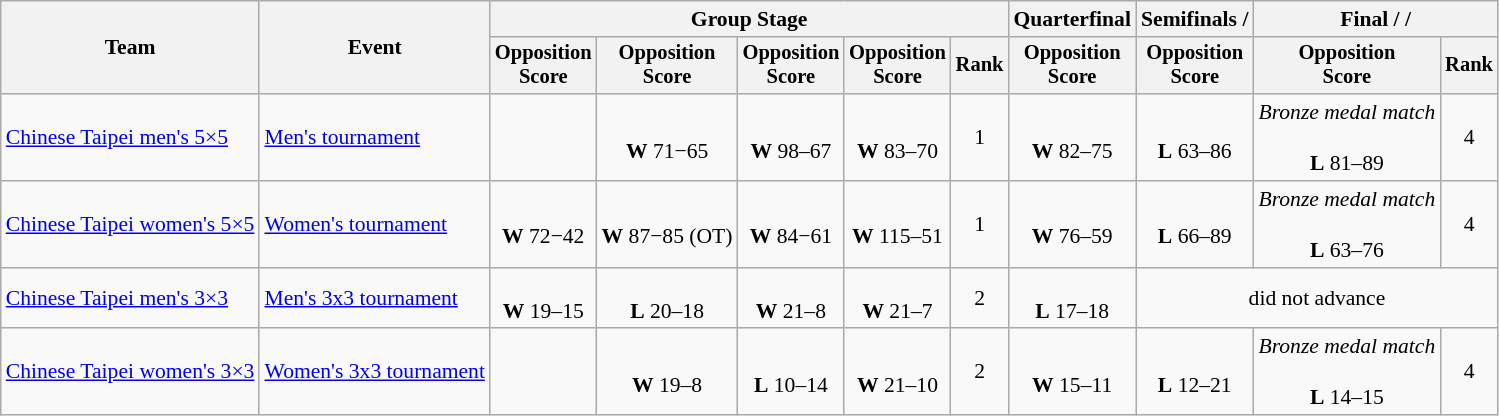<table class=wikitable style=font-size:90%;text-align:center>
<tr>
<th rowspan=2>Team</th>
<th rowspan=2>Event</th>
<th colspan=5>Group Stage</th>
<th>Quarterfinal</th>
<th>Semifinals / </th>
<th colspan=2>Final /  / </th>
</tr>
<tr style="font-size:95%">
<th>Opposition<br>Score</th>
<th>Opposition<br>Score</th>
<th>Opposition<br>Score</th>
<th>Opposition<br>Score</th>
<th>Rank</th>
<th>Opposition<br>Score</th>
<th>Opposition<br>Score</th>
<th>Opposition<br>Score</th>
<th>Rank</th>
</tr>
<tr align=center>
<td align=left><a href='#'>Chinese Taipei men's 5×5</a></td>
<td align=left><a href='#'>Men's tournament</a></td>
<td></td>
<td><br><strong>W</strong> 71−65</td>
<td><br><strong>W</strong> 98–67</td>
<td><br><strong>W</strong> 83–70</td>
<td>1 <strong></strong></td>
<td><br><strong>W</strong> 82–75</td>
<td><br><strong>L</strong> 63–86</td>
<td><em>Bronze medal match</em><br><br><strong>L</strong> 81–89</td>
<td>4</td>
</tr>
<tr align=center>
<td align=left><a href='#'>Chinese Taipei women's 5×5</a></td>
<td align=left><a href='#'>Women's tournament</a></td>
<td><br><strong>W</strong> 72−42</td>
<td><br><strong>W</strong> 87−85 (OT)</td>
<td><br><strong>W</strong> 84−61</td>
<td><br><strong>W</strong> 115–51</td>
<td>1 <strong></strong></td>
<td><br><strong>W</strong> 76–59</td>
<td><br><strong>L</strong> 66–89</td>
<td><em>Bronze medal match</em><br><br><strong>L</strong> 63–76</td>
<td>4</td>
</tr>
<tr align=center>
<td align=left><a href='#'>Chinese Taipei men's 3×3</a></td>
<td align=left><a href='#'>Men's 3x3 tournament</a></td>
<td><br><strong>W</strong> 19–15</td>
<td><br><strong>L</strong> 20–18</td>
<td><br><strong>W</strong> 21–8</td>
<td><br><strong>W</strong> 21–7</td>
<td>2 <strong></strong></td>
<td><br><strong>L</strong> 17–18</td>
<td colspan="3">did not advance</td>
</tr>
<tr align=center>
<td align=left><a href='#'>Chinese Taipei women's 3×3</a></td>
<td align=left><a href='#'>Women's 3x3 tournament</a></td>
<td></td>
<td><br><strong>W</strong> 19–8</td>
<td><br><strong>L</strong> 10–14</td>
<td><br><strong>W</strong> 21–10</td>
<td>2 <strong></strong></td>
<td><br><strong>W</strong> 15–11</td>
<td><br><strong>L</strong> 12–21</td>
<td><em>Bronze medal match</em><br><br><strong>L</strong> 14–15</td>
<td>4</td>
</tr>
</table>
